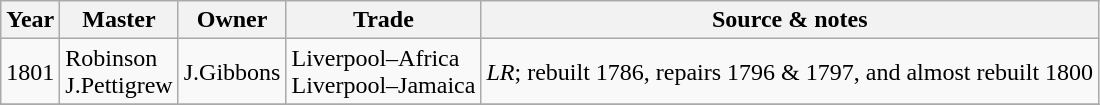<table class=" wikitable">
<tr>
<th>Year</th>
<th>Master</th>
<th>Owner</th>
<th>Trade</th>
<th>Source & notes</th>
</tr>
<tr>
<td>1801</td>
<td>Robinson<br>J.Pettigrew</td>
<td>J.Gibbons</td>
<td>Liverpool–Africa<br>Liverpool–Jamaica</td>
<td><em>LR</em>; rebuilt 1786, repairs 1796 & 1797, and almost rebuilt 1800</td>
</tr>
<tr>
</tr>
</table>
